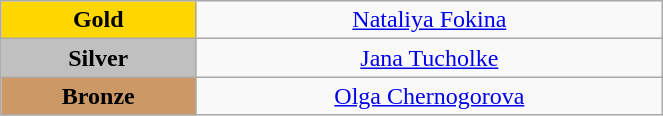<table class="wikitable" style="text-align:center; " width="35%">
<tr>
<td bgcolor="gold"><strong>Gold</strong></td>
<td><a href='#'>Nataliya Fokina</a><br>  <small><em></em></small></td>
</tr>
<tr>
<td bgcolor="silver"><strong>Silver</strong></td>
<td><a href='#'>Jana Tucholke</a><br>  <small><em></em></small></td>
</tr>
<tr>
<td bgcolor="CC9966"><strong>Bronze</strong></td>
<td><a href='#'>Olga Chernogorova</a><br>  <small><em></em></small></td>
</tr>
</table>
